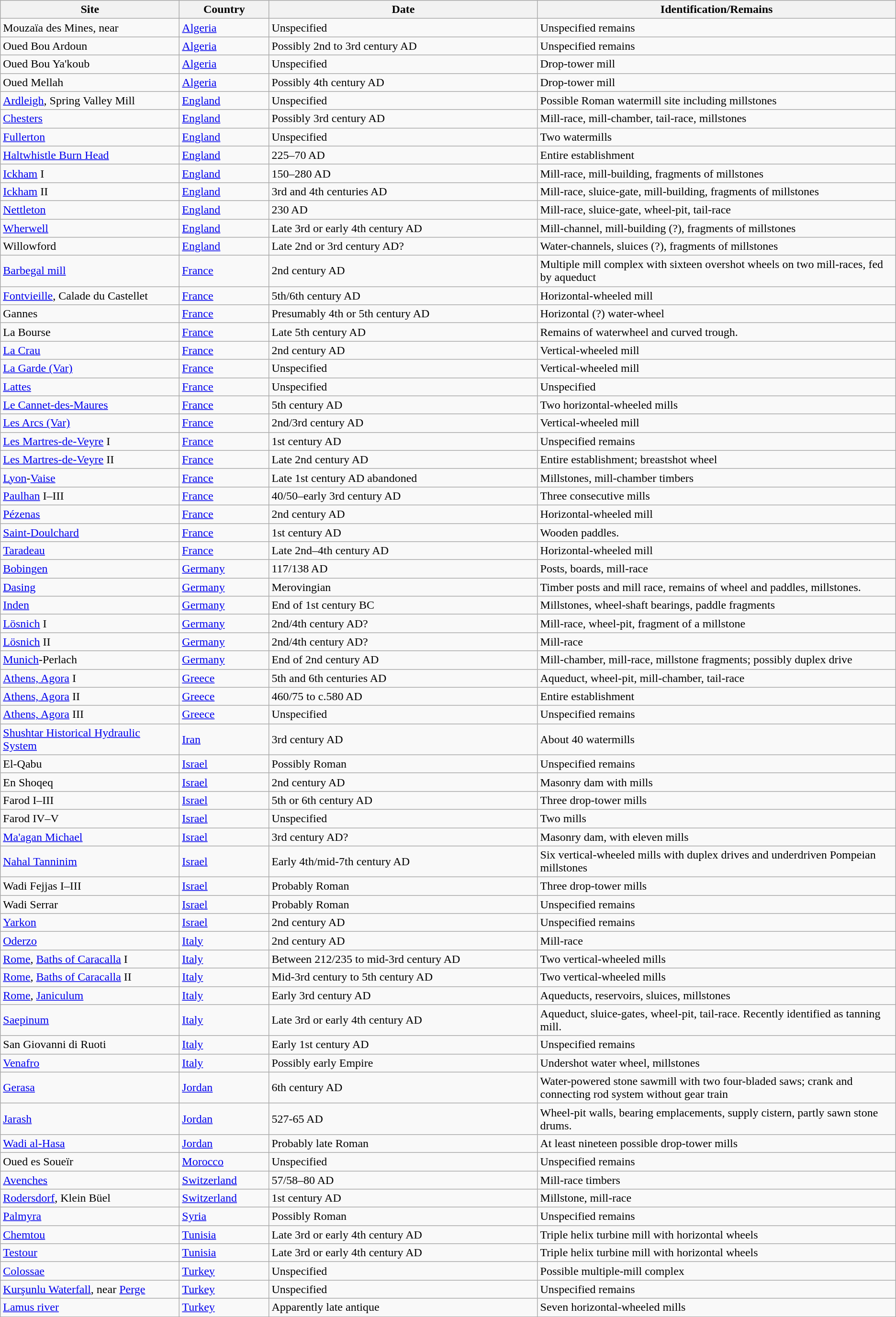<table class="wikitable sortable">
<tr>
<th width="20%">Site</th>
<th width="10%">Country</th>
<th width="30%">Date</th>
<th width="40%">Identification/Remains</th>
</tr>
<tr>
<td>Mouzaïa des Mines, near </td>
<td><a href='#'>Algeria</a></td>
<td>Unspecified</td>
<td>Unspecified remains</td>
</tr>
<tr>
<td>Oued Bou Ardoun </td>
<td><a href='#'>Algeria</a></td>
<td>Possibly 2nd to 3rd century AD</td>
<td>Unspecified remains</td>
</tr>
<tr>
<td>Oued Bou Ya'koub </td>
<td><a href='#'>Algeria</a></td>
<td>Unspecified</td>
<td>Drop-tower mill</td>
</tr>
<tr>
<td>Oued Mellah </td>
<td><a href='#'>Algeria</a></td>
<td>Possibly 4th century AD</td>
<td>Drop-tower mill</td>
</tr>
<tr>
<td><a href='#'>Ardleigh</a>, Spring Valley Mill </td>
<td><a href='#'>England</a></td>
<td>Unspecified</td>
<td>Possible Roman watermill site including millstones</td>
</tr>
<tr>
<td><a href='#'>Chesters</a></td>
<td><a href='#'>England</a></td>
<td>Possibly 3rd century AD</td>
<td>Mill-race, mill-chamber, tail-race, millstones</td>
</tr>
<tr>
<td><a href='#'>Fullerton</a></td>
<td><a href='#'>England</a></td>
<td>Unspecified</td>
<td>Two watermills</td>
</tr>
<tr>
<td><a href='#'>Haltwhistle Burn Head</a></td>
<td><a href='#'>England</a></td>
<td>225–70 AD</td>
<td>Entire establishment</td>
</tr>
<tr>
<td><a href='#'>Ickham</a> I </td>
<td><a href='#'>England</a></td>
<td>150–280 AD</td>
<td>Mill-race, mill-building, fragments of millstones</td>
</tr>
<tr>
<td><a href='#'>Ickham</a> II </td>
<td><a href='#'>England</a></td>
<td>3rd and 4th centuries AD</td>
<td>Mill-race, sluice-gate, mill-building, fragments of millstones</td>
</tr>
<tr>
<td><a href='#'>Nettleton</a></td>
<td><a href='#'>England</a></td>
<td>230 AD</td>
<td>Mill-race, sluice-gate, wheel-pit, tail-race</td>
</tr>
<tr>
<td><a href='#'>Wherwell</a></td>
<td><a href='#'>England</a></td>
<td>Late 3rd or early 4th century AD</td>
<td>Mill-channel, mill-building (?), fragments of millstones</td>
</tr>
<tr>
<td>Willowford </td>
<td><a href='#'>England</a></td>
<td>Late 2nd or 3rd century AD? </td>
<td>Water-channels, sluices (?), fragments of millstones</td>
</tr>
<tr>
<td><a href='#'>Barbegal mill</a></td>
<td><a href='#'>France</a></td>
<td>2nd century AD </td>
<td>Multiple mill complex with sixteen overshot wheels on two mill-races, fed by aqueduct</td>
</tr>
<tr>
<td><a href='#'>Fontvieille</a>, Calade du Castellet </td>
<td><a href='#'>France</a></td>
<td>5th/6th century AD</td>
<td>Horizontal-wheeled mill</td>
</tr>
<tr>
<td>Gannes	</td>
<td><a href='#'>France</a></td>
<td>Presumably 4th or 5th century AD</td>
<td>Horizontal (?) water-wheel</td>
</tr>
<tr>
<td>La Bourse</td>
<td><a href='#'>France</a></td>
<td>Late 5th century AD</td>
<td>Remains of waterwheel and curved trough.</td>
</tr>
<tr>
<td><a href='#'>La Crau</a></td>
<td><a href='#'>France</a></td>
<td>2nd century AD</td>
<td>Vertical-wheeled mill</td>
</tr>
<tr>
<td><a href='#'>La Garde (Var)</a></td>
<td><a href='#'>France</a></td>
<td>Unspecified</td>
<td>Vertical-wheeled mill</td>
</tr>
<tr>
<td><a href='#'>Lattes</a></td>
<td><a href='#'>France</a></td>
<td>Unspecified</td>
<td>Unspecified</td>
</tr>
<tr>
<td><a href='#'>Le Cannet-des-Maures</a></td>
<td><a href='#'>France</a></td>
<td>5th century AD</td>
<td>Two horizontal-wheeled mills</td>
</tr>
<tr>
<td><a href='#'>Les Arcs (Var)</a></td>
<td><a href='#'>France</a></td>
<td>2nd/3rd century AD</td>
<td>Vertical-wheeled mill</td>
</tr>
<tr>
<td><a href='#'>Les Martres-de-Veyre</a> I </td>
<td><a href='#'>France</a></td>
<td>1st century AD</td>
<td>Unspecified remains</td>
</tr>
<tr>
<td><a href='#'>Les Martres-de-Veyre</a> II </td>
<td><a href='#'>France</a></td>
<td>Late 2nd century AD </td>
<td>Entire establishment; breastshot wheel </td>
</tr>
<tr>
<td><a href='#'>Lyon</a>-<a href='#'>Vaise</a></td>
<td><a href='#'>France</a></td>
<td>Late 1st century AD abandoned</td>
<td>Millstones, mill-chamber timbers</td>
</tr>
<tr>
<td><a href='#'>Paulhan</a> I–III </td>
<td><a href='#'>France</a></td>
<td>40/50–early 3rd century AD</td>
<td>Three consecutive mills</td>
</tr>
<tr>
<td><a href='#'>Pézenas</a></td>
<td><a href='#'>France</a></td>
<td>2nd century AD</td>
<td>Horizontal-wheeled mill</td>
</tr>
<tr>
<td><a href='#'>Saint-Doulchard</a></td>
<td><a href='#'>France</a></td>
<td>1st century AD</td>
<td>Wooden paddles.</td>
</tr>
<tr>
<td><a href='#'>Taradeau</a></td>
<td><a href='#'>France</a></td>
<td>Late 2nd–4th century AD</td>
<td>Horizontal-wheeled mill</td>
</tr>
<tr>
<td><a href='#'>Bobingen</a></td>
<td><a href='#'>Germany</a></td>
<td>117/138 AD</td>
<td>Posts, boards, mill-race</td>
</tr>
<tr>
<td><a href='#'>Dasing</a></td>
<td><a href='#'>Germany</a></td>
<td>Merovingian</td>
<td>Timber posts and mill race, remains of wheel and paddles, millstones.</td>
</tr>
<tr>
<td><a href='#'>Inden</a></td>
<td><a href='#'>Germany</a></td>
<td>End of 1st century BC</td>
<td>Millstones, wheel-shaft bearings, paddle fragments</td>
</tr>
<tr>
<td><a href='#'>Lösnich</a> I </td>
<td><a href='#'>Germany</a></td>
<td>2nd/4th century AD? </td>
<td>Mill-race, wheel-pit, fragment of a millstone</td>
</tr>
<tr>
<td><a href='#'>Lösnich</a> II </td>
<td><a href='#'>Germany</a></td>
<td>2nd/4th century AD? </td>
<td>Mill-race</td>
</tr>
<tr>
<td><a href='#'>Munich</a>-Perlach </td>
<td><a href='#'>Germany</a></td>
<td>End of 2nd century AD</td>
<td>Mill-chamber, mill-race, millstone fragments; possibly duplex drive</td>
</tr>
<tr>
<td><a href='#'>Athens, Agora</a> I </td>
<td><a href='#'>Greece</a></td>
<td>5th and 6th centuries AD</td>
<td>Aqueduct, wheel-pit, mill-chamber, tail-race</td>
</tr>
<tr>
<td><a href='#'>Athens, Agora</a> II </td>
<td><a href='#'>Greece</a></td>
<td>460/75 to c.580 AD</td>
<td>Entire establishment</td>
</tr>
<tr>
<td><a href='#'>Athens, Agora</a> III </td>
<td><a href='#'>Greece</a></td>
<td>Unspecified</td>
<td>Unspecified remains</td>
</tr>
<tr>
<td><a href='#'>Shushtar Historical Hydraulic System</a></td>
<td><a href='#'>Iran</a></td>
<td>3rd century AD</td>
<td>About 40 watermills</td>
</tr>
<tr>
<td>El-Qabu </td>
<td><a href='#'>Israel</a></td>
<td>Possibly Roman</td>
<td>Unspecified remains</td>
</tr>
<tr>
<td>En Shoqeq </td>
<td><a href='#'>Israel</a></td>
<td>2nd century AD</td>
<td>Masonry dam with mills</td>
</tr>
<tr>
<td>Farod I–III </td>
<td><a href='#'>Israel</a></td>
<td>5th or 6th century AD</td>
<td>Three drop-tower mills</td>
</tr>
<tr>
<td>Farod IV–V </td>
<td><a href='#'>Israel</a></td>
<td>Unspecified</td>
<td>Two mills</td>
</tr>
<tr>
<td><a href='#'>Ma'agan Michael</a></td>
<td><a href='#'>Israel</a></td>
<td>3rd century AD?</td>
<td>Masonry dam, with eleven mills</td>
</tr>
<tr>
<td><a href='#'>Nahal Tanninim</a></td>
<td><a href='#'>Israel</a></td>
<td>Early 4th/mid-7th century AD</td>
<td>Six vertical-wheeled mills with duplex drives and underdriven Pompeian millstones</td>
</tr>
<tr>
<td>Wadi Fejjas I–III </td>
<td><a href='#'>Israel</a></td>
<td>Probably Roman</td>
<td>Three drop-tower mills</td>
</tr>
<tr>
<td>Wadi Serrar </td>
<td><a href='#'>Israel</a></td>
<td>Probably Roman</td>
<td>Unspecified remains</td>
</tr>
<tr>
<td><a href='#'>Yarkon</a></td>
<td><a href='#'>Israel</a></td>
<td>2nd century AD</td>
<td>Unspecified remains</td>
</tr>
<tr>
<td><a href='#'>Oderzo</a></td>
<td><a href='#'>Italy</a></td>
<td>2nd century AD</td>
<td>Mill-race</td>
</tr>
<tr>
<td><a href='#'>Rome</a>, <a href='#'>Baths of Caracalla</a> I </td>
<td><a href='#'>Italy</a></td>
<td>Between 212/235 to mid-3rd century AD</td>
<td>Two vertical-wheeled mills</td>
</tr>
<tr>
<td><a href='#'>Rome</a>, <a href='#'>Baths of Caracalla</a> II </td>
<td><a href='#'>Italy</a></td>
<td>Mid-3rd century to 5th century AD</td>
<td>Two vertical-wheeled mills</td>
</tr>
<tr>
<td><a href='#'>Rome</a>, <a href='#'>Janiculum</a></td>
<td><a href='#'>Italy</a></td>
<td>Early 3rd century AD </td>
<td>Aqueducts, reservoirs, sluices, millstones</td>
</tr>
<tr>
<td><a href='#'>Saepinum</a></td>
<td><a href='#'>Italy</a></td>
<td>Late 3rd or early 4th century AD </td>
<td>Aqueduct, sluice-gates, wheel-pit, tail-race. Recently identified as tanning mill.</td>
</tr>
<tr>
<td>San Giovanni di Ruoti </td>
<td><a href='#'>Italy</a></td>
<td>Early 1st century AD</td>
<td>Unspecified remains</td>
</tr>
<tr>
<td><a href='#'>Venafro</a></td>
<td><a href='#'>Italy</a></td>
<td>Possibly early Empire</td>
<td>Undershot water wheel, millstones</td>
</tr>
<tr>
<td><a href='#'>Gerasa</a></td>
<td><a href='#'>Jordan</a></td>
<td>6th century AD</td>
<td>Water-powered stone sawmill with two four-bladed saws; crank and connecting rod system without gear train</td>
</tr>
<tr>
<td><a href='#'>Jarash</a></td>
<td><a href='#'>Jordan</a></td>
<td>527-65 AD</td>
<td>Wheel-pit walls, bearing emplacements, supply cistern, partly sawn stone drums.</td>
</tr>
<tr>
<td><a href='#'>Wadi al-Hasa</a></td>
<td><a href='#'>Jordan</a></td>
<td>Probably late Roman</td>
<td>At least nineteen possible drop-tower mills</td>
</tr>
<tr>
<td>Oued es Soueïr </td>
<td><a href='#'>Morocco</a></td>
<td>Unspecified</td>
<td>Unspecified remains</td>
</tr>
<tr>
<td><a href='#'>Avenches</a> </td>
<td><a href='#'>Switzerland</a></td>
<td>57/58–80 AD</td>
<td>Mill-race timbers</td>
</tr>
<tr>
<td><a href='#'>Rodersdorf</a>, Klein Büel </td>
<td><a href='#'>Switzerland</a></td>
<td>1st century AD</td>
<td>Millstone, mill-race</td>
</tr>
<tr>
<td><a href='#'>Palmyra</a></td>
<td><a href='#'>Syria</a></td>
<td>Possibly Roman</td>
<td>Unspecified remains</td>
</tr>
<tr>
<td><a href='#'>Chemtou</a></td>
<td><a href='#'>Tunisia</a></td>
<td>Late 3rd or early 4th century AD</td>
<td>Triple helix turbine mill with horizontal wheels</td>
</tr>
<tr>
<td><a href='#'>Testour</a></td>
<td><a href='#'>Tunisia</a></td>
<td>Late 3rd or early 4th century AD</td>
<td>Triple helix turbine mill with horizontal wheels</td>
</tr>
<tr>
<td><a href='#'>Colossae</a>	</td>
<td><a href='#'>Turkey</a></td>
<td>Unspecified</td>
<td>Possible multiple-mill complex </td>
</tr>
<tr>
<td><a href='#'>Kurşunlu Waterfall</a>, near <a href='#'>Perge</a></td>
<td><a href='#'>Turkey</a></td>
<td>Unspecified</td>
<td>Unspecified remains</td>
</tr>
<tr>
<td><a href='#'>Lamus river</a></td>
<td><a href='#'>Turkey</a></td>
<td>Apparently late antique</td>
<td>Seven horizontal-wheeled mills</td>
</tr>
<tr>
</tr>
</table>
